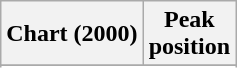<table class="wikitable sortable plainrowheaders" style="text-align:center">
<tr>
<th scope="col">Chart (2000)</th>
<th scope="col">Peak<br> position</th>
</tr>
<tr>
</tr>
<tr>
</tr>
</table>
